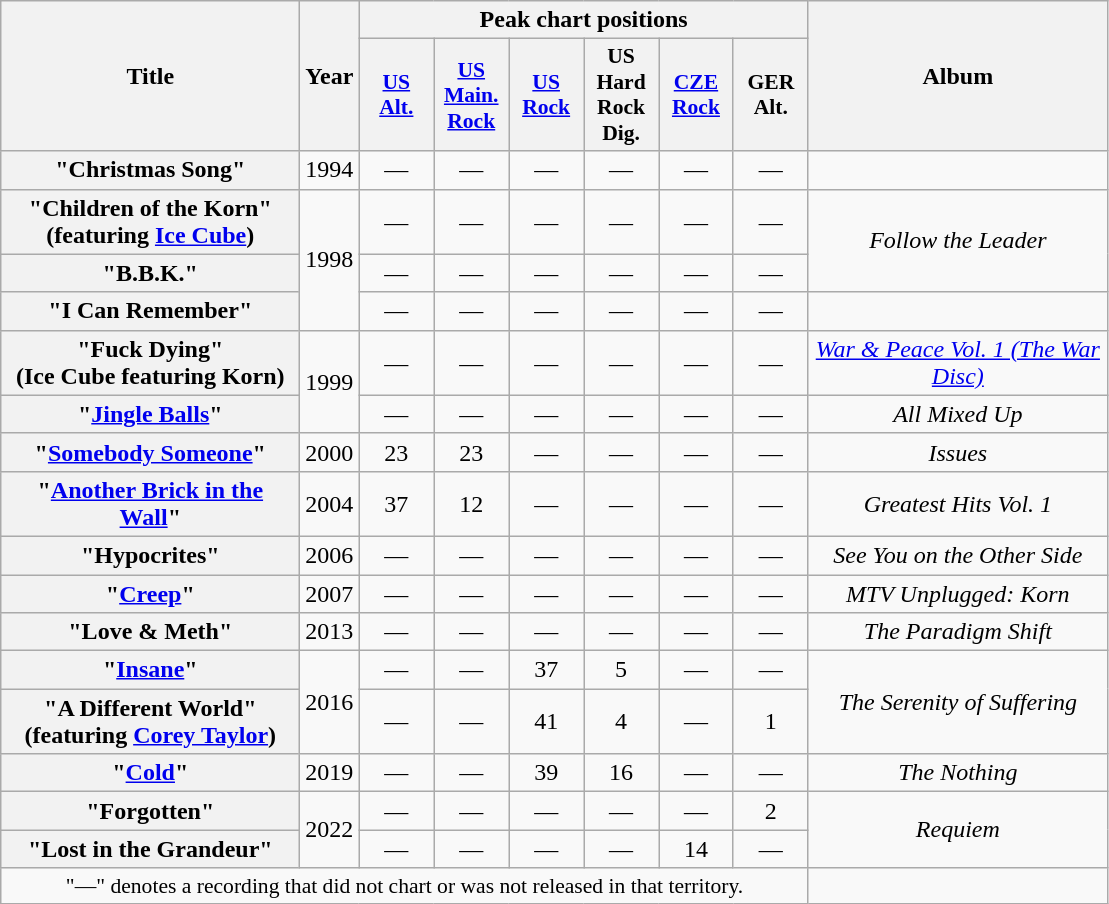<table class="wikitable plainrowheaders" style="text-align:center;">
<tr>
<th scope="col" rowspan="2" style="width:12em;">Title</th>
<th scope="col" rowspan="2">Year</th>
<th scope="col" colspan="6">Peak chart positions</th>
<th scope="col" rowspan="2" style="width:12em;">Album</th>
</tr>
<tr>
<th scope="col" style="width:3em;font-size:90%;"><a href='#'>US<br>Alt.</a><br></th>
<th scope="col" style="width:3em;font-size:90%;"><a href='#'>US<br>Main.<br>Rock</a><br></th>
<th scope="col" style="width:3em;font-size:90%;"><a href='#'>US<br>Rock</a><br></th>
<th scope="col" style="width:3em;font-size:90%;">US Hard Rock Dig.<br></th>
<th scope="col" style="width:3em;font-size:90%;"><a href='#'>CZE<br>Rock</a><br></th>
<th scope="col" style="width:3em; font-size:90%;">GER Alt.<br></th>
</tr>
<tr>
<th scope="row">"Christmas Song"</th>
<td>1994</td>
<td>—</td>
<td>—</td>
<td>—</td>
<td>—</td>
<td>—</td>
<td>—</td>
<td></td>
</tr>
<tr>
<th scope="row">"Children of the Korn"<br><span>(featuring <a href='#'>Ice Cube</a>)</span></th>
<td rowspan="3">1998</td>
<td>—</td>
<td>—</td>
<td>—</td>
<td>—</td>
<td>—</td>
<td>—</td>
<td rowspan="2"><em>Follow the Leader</em></td>
</tr>
<tr>
<th scope="row">"B.B.K."</th>
<td>—</td>
<td>—</td>
<td>—</td>
<td>—</td>
<td>—</td>
<td>—</td>
</tr>
<tr>
<th scope="row">"I Can Remember"</th>
<td>—</td>
<td>—</td>
<td>—</td>
<td>—</td>
<td>—</td>
<td>—</td>
<td></td>
</tr>
<tr>
<th scope="row">"Fuck Dying"<br><span>(Ice Cube featuring Korn)</span></th>
<td rowspan="2">1999</td>
<td>—</td>
<td>—</td>
<td>—</td>
<td>—</td>
<td>—</td>
<td>—</td>
<td><em><a href='#'>War & Peace Vol. 1 (The War Disc)</a></em></td>
</tr>
<tr>
<th scope="row">"<a href='#'>Jingle Balls</a>"</th>
<td>—</td>
<td>—</td>
<td>—</td>
<td>—</td>
<td>—</td>
<td>—</td>
<td><em>All Mixed Up</em></td>
</tr>
<tr>
<th scope="row">"<a href='#'>Somebody Someone</a>"</th>
<td>2000</td>
<td>23</td>
<td>23</td>
<td>—</td>
<td>—</td>
<td>—</td>
<td>—</td>
<td><em>Issues</em></td>
</tr>
<tr>
<th scope="row">"<a href='#'>Another Brick in the Wall</a>"</th>
<td>2004</td>
<td>37</td>
<td>12</td>
<td>—</td>
<td>—</td>
<td>—</td>
<td>—</td>
<td><em>Greatest Hits Vol. 1</em></td>
</tr>
<tr>
<th scope="row">"Hypocrites"</th>
<td>2006</td>
<td>—</td>
<td>—</td>
<td>—</td>
<td>—</td>
<td>—</td>
<td>—</td>
<td><em>See You on the Other Side</em></td>
</tr>
<tr>
<th scope="row">"<a href='#'>Creep</a>"</th>
<td>2007</td>
<td>—</td>
<td>—</td>
<td>—</td>
<td>—</td>
<td>—</td>
<td>—</td>
<td><em>MTV Unplugged: Korn</em></td>
</tr>
<tr>
<th scope="row">"Love & Meth"</th>
<td>2013</td>
<td>—</td>
<td>—</td>
<td>—</td>
<td>—</td>
<td>—</td>
<td>—</td>
<td><em>The Paradigm Shift</em></td>
</tr>
<tr>
<th scope="row">"<a href='#'>Insane</a>"</th>
<td rowspan="2">2016</td>
<td>—</td>
<td>—</td>
<td>37</td>
<td>5</td>
<td>—</td>
<td>—</td>
<td rowspan="2"><em>The Serenity of Suffering</em></td>
</tr>
<tr>
<th scope="row">"A Different World"<br><span>(featuring <a href='#'>Corey Taylor</a>)</span></th>
<td>—</td>
<td>—</td>
<td>41</td>
<td>4</td>
<td>—</td>
<td>1</td>
</tr>
<tr>
<th scope="row">"<a href='#'>Cold</a>"</th>
<td>2019</td>
<td>—</td>
<td>—</td>
<td>39</td>
<td>16</td>
<td>—</td>
<td>—</td>
<td><em>The Nothing</em></td>
</tr>
<tr>
<th scope="row">"Forgotten"</th>
<td rowspan="2">2022</td>
<td>—</td>
<td>—</td>
<td>—</td>
<td>—</td>
<td>—</td>
<td>2</td>
<td rowspan="2"><em>Requiem</em></td>
</tr>
<tr>
<th scope="row">"Lost in the Grandeur"</th>
<td>—</td>
<td>—</td>
<td>—</td>
<td>—</td>
<td>14</td>
<td>—</td>
</tr>
<tr>
<td colspan="8" style="font-size:90%">"—" denotes a recording that did not chart or was not released in that territory.</td>
</tr>
</table>
